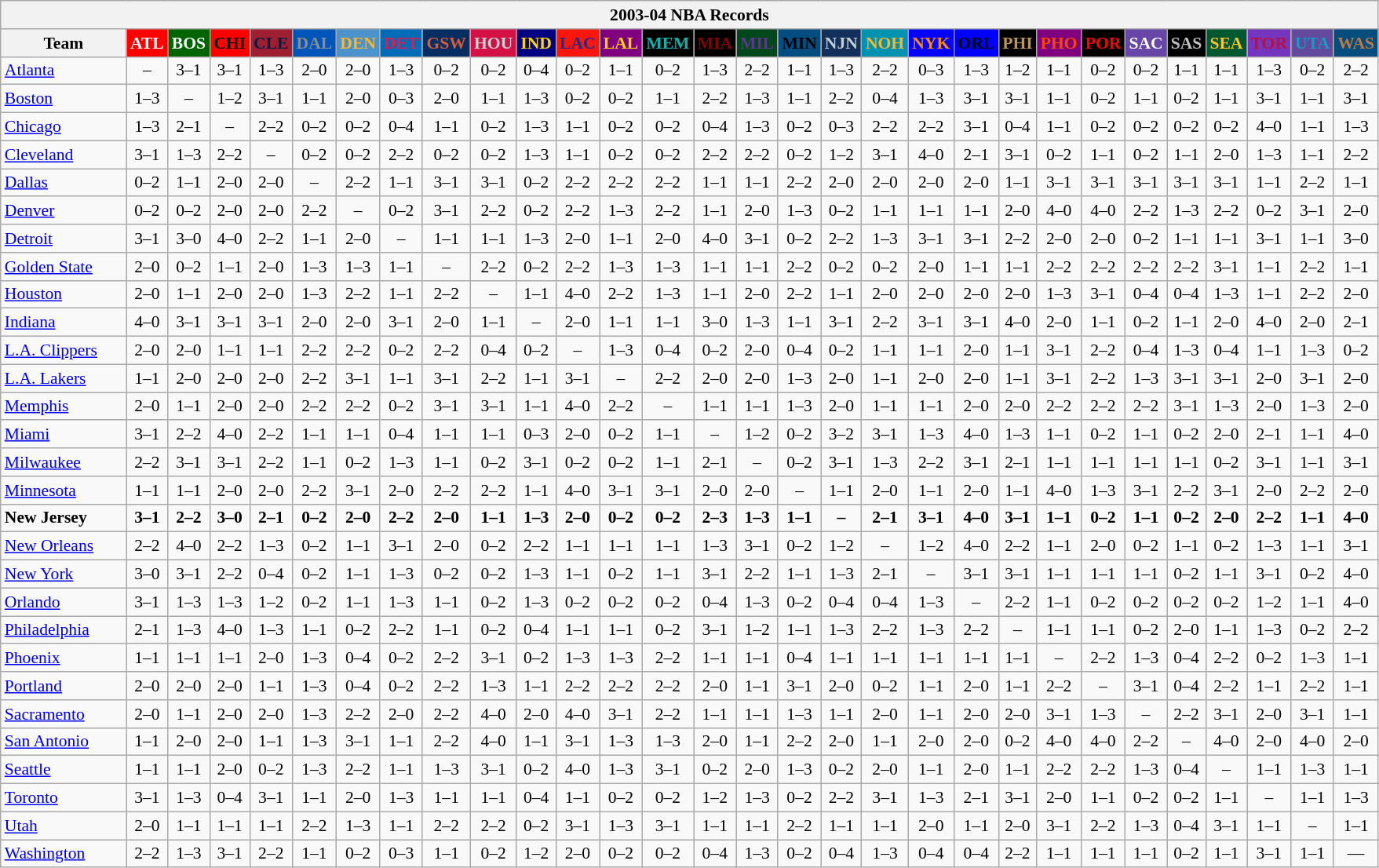<table class="wikitable" style="font-size:90%; text-align:center;">
<tr>
<th colspan=30>2003-04 NBA Records</th>
</tr>
<tr>
<th width=100>Team</th>
<th style="background:#FF0000;color:#FFFFFF;width=35">ATL</th>
<th style="background:#006400;color:#FFFFFF;width=35">BOS</th>
<th style="background:#FF0000;color:#000000;width=35">CHI</th>
<th style="background:#9F1F32;color:#001D43;width=35">CLE</th>
<th style="background:#0055BA;color:#898D8F;width=35">DAL</th>
<th style="background:#4C92CC;color:#FDB827;width=35">DEN</th>
<th style="background:#006BB7;color:#ED164B;width=35">DET</th>
<th style="background:#072E63;color:#DC5A34;width=35">GSW</th>
<th style="background:#D31145;color:#CBD4D8;width=35">HOU</th>
<th style="background:#000080;color:#FFD700;width=35">IND</th>
<th style="background:#F9160D;color:#1A2E8B;width=35">LAC</th>
<th style="background:#800080;color:#FFD700;width=35">LAL</th>
<th style="background:#000000;color:#0CB2AC;width=35">MEM</th>
<th style="background:#000000;color:#8B0000;width=35">MIA</th>
<th style="background:#00471B;color:#5C378A;width=35">MIL</th>
<th style="background:#044D80;color:#000000;width=35">MIN</th>
<th style="background:#12305B;color:#C4CED4;width=35">NJN</th>
<th style="background:#0093B1;color:#FDB827;width=35">NOH</th>
<th style="background:#0000FF;color:#FF8C00;width=35">NYK</th>
<th style="background:#0000FF;color:#000000;width=35">ORL</th>
<th style="background:#000000;color:#BB9754;width=35">PHI</th>
<th style="background:#800080;color:#FF4500;width=35">PHO</th>
<th style="background:#000000;color:#FF0000;width=35">POR</th>
<th style="background:#6846A8;color:#FFFFFF;width=35">SAC</th>
<th style="background:#000000;color:#C0C0C0;width=35">SAS</th>
<th style="background:#005831;color:#FFC322;width=35">SEA</th>
<th style="background:#7436BF;color:#BE0F34;width=35">TOR</th>
<th style="background:#644A9C;color:#149BC7;width=35">UTA</th>
<th style="background:#044D7D;color:#BC7A44;width=35">WAS</th>
</tr>
<tr>
<td style="text-align:left;"><a href='#'>Atlanta</a></td>
<td>–</td>
<td>3–1</td>
<td>3–1</td>
<td>1–3</td>
<td>2–0</td>
<td>2–0</td>
<td>1–3</td>
<td>0–2</td>
<td>0–2</td>
<td>0–4</td>
<td>0–2</td>
<td>1–1</td>
<td>0–2</td>
<td>1–3</td>
<td>2–2</td>
<td>1–1</td>
<td>1–3</td>
<td>2–2</td>
<td>0–3</td>
<td>1–3</td>
<td>1–2</td>
<td>1–1</td>
<td>0–2</td>
<td>0–2</td>
<td>1–1</td>
<td>1–1</td>
<td>1–3</td>
<td>0–2</td>
<td>2–2</td>
</tr>
<tr>
<td style="text-align:left;"><a href='#'>Boston</a></td>
<td>1–3</td>
<td>–</td>
<td>1–2</td>
<td>3–1</td>
<td>1–1</td>
<td>2–0</td>
<td>0–3</td>
<td>2–0</td>
<td>1–1</td>
<td>1–3</td>
<td>0–2</td>
<td>0–2</td>
<td>1–1</td>
<td>2–2</td>
<td>1–3</td>
<td>1–1</td>
<td>2–2</td>
<td>0–4</td>
<td>1–3</td>
<td>3–1</td>
<td>3–1</td>
<td>1–1</td>
<td>0–2</td>
<td>1–1</td>
<td>0–2</td>
<td>1–1</td>
<td>3–1</td>
<td>1–1</td>
<td>3–1</td>
</tr>
<tr>
<td style="text-align:left;"><a href='#'>Chicago</a></td>
<td>1–3</td>
<td>2–1</td>
<td>–</td>
<td>2–2</td>
<td>0–2</td>
<td>0–2</td>
<td>0–4</td>
<td>1–1</td>
<td>0–2</td>
<td>1–3</td>
<td>1–1</td>
<td>0–2</td>
<td>0–2</td>
<td>0–4</td>
<td>1–3</td>
<td>0–2</td>
<td>0–3</td>
<td>2–2</td>
<td>2–2</td>
<td>3–1</td>
<td>0–4</td>
<td>1–1</td>
<td>0–2</td>
<td>0–2</td>
<td>0–2</td>
<td>0–2</td>
<td>4–0</td>
<td>1–1</td>
<td>1–3</td>
</tr>
<tr>
<td style="text-align:left;"><a href='#'>Cleveland</a></td>
<td>3–1</td>
<td>1–3</td>
<td>2–2</td>
<td>–</td>
<td>0–2</td>
<td>0–2</td>
<td>2–2</td>
<td>0–2</td>
<td>0–2</td>
<td>1–3</td>
<td>1–1</td>
<td>0–2</td>
<td>0–2</td>
<td>2–2</td>
<td>2–2</td>
<td>0–2</td>
<td>1–2</td>
<td>3–1</td>
<td>4–0</td>
<td>2–1</td>
<td>3–1</td>
<td>0–2</td>
<td>1–1</td>
<td>0–2</td>
<td>1–1</td>
<td>2–0</td>
<td>1–3</td>
<td>1–1</td>
<td>2–2</td>
</tr>
<tr>
<td style="text-align:left;"><a href='#'>Dallas</a></td>
<td>0–2</td>
<td>1–1</td>
<td>2–0</td>
<td>2–0</td>
<td>–</td>
<td>2–2</td>
<td>1–1</td>
<td>3–1</td>
<td>3–1</td>
<td>0–2</td>
<td>2–2</td>
<td>2–2</td>
<td>2–2</td>
<td>1–1</td>
<td>1–1</td>
<td>2–2</td>
<td>2–0</td>
<td>2–0</td>
<td>2–0</td>
<td>2–0</td>
<td>1–1</td>
<td>3–1</td>
<td>3–1</td>
<td>3–1</td>
<td>3–1</td>
<td>3–1</td>
<td>1–1</td>
<td>2–2</td>
<td>1–1</td>
</tr>
<tr>
<td style="text-align:left;"><a href='#'>Denver</a></td>
<td>0–2</td>
<td>0–2</td>
<td>2–0</td>
<td>2–0</td>
<td>2–2</td>
<td>–</td>
<td>0–2</td>
<td>3–1</td>
<td>2–2</td>
<td>0–2</td>
<td>2–2</td>
<td>1–3</td>
<td>2–2</td>
<td>1–1</td>
<td>2–0</td>
<td>1–3</td>
<td>0–2</td>
<td>1–1</td>
<td>1–1</td>
<td>1–1</td>
<td>2–0</td>
<td>4–0</td>
<td>4–0</td>
<td>2–2</td>
<td>1–3</td>
<td>2–2</td>
<td>0–2</td>
<td>3–1</td>
<td>2–0</td>
</tr>
<tr>
<td style="text-align:left;"><a href='#'>Detroit</a></td>
<td>3–1</td>
<td>3–0</td>
<td>4–0</td>
<td>2–2</td>
<td>1–1</td>
<td>2–0</td>
<td>–</td>
<td>1–1</td>
<td>1–1</td>
<td>1–3</td>
<td>2–0</td>
<td>1–1</td>
<td>2–0</td>
<td>4–0</td>
<td>3–1</td>
<td>0–2</td>
<td>2–2</td>
<td>1–3</td>
<td>3–1</td>
<td>3–1</td>
<td>2–2</td>
<td>2–0</td>
<td>2–0</td>
<td>0–2</td>
<td>1–1</td>
<td>1–1</td>
<td>3–1</td>
<td>1–1</td>
<td>3–0</td>
</tr>
<tr>
<td style="text-align:left;"><a href='#'>Golden State</a></td>
<td>2–0</td>
<td>0–2</td>
<td>1–1</td>
<td>2–0</td>
<td>1–3</td>
<td>1–3</td>
<td>1–1</td>
<td>–</td>
<td>2–2</td>
<td>0–2</td>
<td>2–2</td>
<td>1–3</td>
<td>1–3</td>
<td>1–1</td>
<td>1–1</td>
<td>2–2</td>
<td>0–2</td>
<td>0–2</td>
<td>2–0</td>
<td>1–1</td>
<td>1–1</td>
<td>2–2</td>
<td>2–2</td>
<td>2–2</td>
<td>2–2</td>
<td>3–1</td>
<td>1–1</td>
<td>2–2</td>
<td>1–1</td>
</tr>
<tr>
<td style="text-align:left;"><a href='#'>Houston</a></td>
<td>2–0</td>
<td>1–1</td>
<td>2–0</td>
<td>2–0</td>
<td>1–3</td>
<td>2–2</td>
<td>1–1</td>
<td>2–2</td>
<td>–</td>
<td>1–1</td>
<td>4–0</td>
<td>2–2</td>
<td>1–3</td>
<td>1–1</td>
<td>2–0</td>
<td>2–2</td>
<td>1–1</td>
<td>2–0</td>
<td>2–0</td>
<td>2–0</td>
<td>2–0</td>
<td>1–3</td>
<td>3–1</td>
<td>0–4</td>
<td>0–4</td>
<td>1–3</td>
<td>1–1</td>
<td>2–2</td>
<td>2–0</td>
</tr>
<tr>
<td style="text-align:left;"><a href='#'>Indiana</a></td>
<td>4–0</td>
<td>3–1</td>
<td>3–1</td>
<td>3–1</td>
<td>2–0</td>
<td>2–0</td>
<td>3–1</td>
<td>2–0</td>
<td>1–1</td>
<td>–</td>
<td>2–0</td>
<td>1–1</td>
<td>1–1</td>
<td>3–0</td>
<td>1–3</td>
<td>1–1</td>
<td>3–1</td>
<td>2–2</td>
<td>3–1</td>
<td>3–1</td>
<td>4–0</td>
<td>2–0</td>
<td>1–1</td>
<td>0–2</td>
<td>1–1</td>
<td>2–0</td>
<td>4–0</td>
<td>2–0</td>
<td>2–1</td>
</tr>
<tr>
<td style="text-align:left;"><a href='#'>L.A. Clippers</a></td>
<td>2–0</td>
<td>2–0</td>
<td>1–1</td>
<td>1–1</td>
<td>2–2</td>
<td>2–2</td>
<td>0–2</td>
<td>2–2</td>
<td>0–4</td>
<td>0–2</td>
<td>–</td>
<td>1–3</td>
<td>0–4</td>
<td>0–2</td>
<td>2–0</td>
<td>0–4</td>
<td>0–2</td>
<td>1–1</td>
<td>1–1</td>
<td>2–0</td>
<td>1–1</td>
<td>3–1</td>
<td>2–2</td>
<td>0–4</td>
<td>1–3</td>
<td>0–4</td>
<td>1–1</td>
<td>1–3</td>
<td>0–2</td>
</tr>
<tr>
<td style="text-align:left;"><a href='#'>L.A. Lakers</a></td>
<td>1–1</td>
<td>2–0</td>
<td>2–0</td>
<td>2–0</td>
<td>2–2</td>
<td>3–1</td>
<td>1–1</td>
<td>3–1</td>
<td>2–2</td>
<td>1–1</td>
<td>3–1</td>
<td>–</td>
<td>2–2</td>
<td>2–0</td>
<td>2–0</td>
<td>1–3</td>
<td>2–0</td>
<td>1–1</td>
<td>2–0</td>
<td>2–0</td>
<td>1–1</td>
<td>3–1</td>
<td>2–2</td>
<td>1–3</td>
<td>3–1</td>
<td>3–1</td>
<td>2–0</td>
<td>3–1</td>
<td>2–0</td>
</tr>
<tr>
<td style="text-align:left;"><a href='#'>Memphis</a></td>
<td>2–0</td>
<td>1–1</td>
<td>2–0</td>
<td>2–0</td>
<td>2–2</td>
<td>2–2</td>
<td>0–2</td>
<td>3–1</td>
<td>3–1</td>
<td>1–1</td>
<td>4–0</td>
<td>2–2</td>
<td>–</td>
<td>1–1</td>
<td>1–1</td>
<td>1–3</td>
<td>2–0</td>
<td>1–1</td>
<td>1–1</td>
<td>2–0</td>
<td>2–0</td>
<td>2–2</td>
<td>2–2</td>
<td>2–2</td>
<td>3–1</td>
<td>1–3</td>
<td>2–0</td>
<td>1–3</td>
<td>2–0</td>
</tr>
<tr>
<td style="text-align:left;"><a href='#'>Miami</a></td>
<td>3–1</td>
<td>2–2</td>
<td>4–0</td>
<td>2–2</td>
<td>1–1</td>
<td>1–1</td>
<td>0–4</td>
<td>1–1</td>
<td>1–1</td>
<td>0–3</td>
<td>2–0</td>
<td>0–2</td>
<td>1–1</td>
<td>–</td>
<td>1–2</td>
<td>0–2</td>
<td>3–2</td>
<td>3–1</td>
<td>1–3</td>
<td>4–0</td>
<td>1–3</td>
<td>1–1</td>
<td>0–2</td>
<td>1–1</td>
<td>0–2</td>
<td>2–0</td>
<td>2–1</td>
<td>1–1</td>
<td>4–0</td>
</tr>
<tr>
<td style="text-align:left;"><a href='#'>Milwaukee</a></td>
<td>2–2</td>
<td>3–1</td>
<td>3–1</td>
<td>2–2</td>
<td>1–1</td>
<td>0–2</td>
<td>1–3</td>
<td>1–1</td>
<td>0–2</td>
<td>3–1</td>
<td>0–2</td>
<td>0–2</td>
<td>1–1</td>
<td>2–1</td>
<td>–</td>
<td>0–2</td>
<td>3–1</td>
<td>1–3</td>
<td>2–2</td>
<td>3–1</td>
<td>2–1</td>
<td>1–1</td>
<td>1–1</td>
<td>1–1</td>
<td>1–1</td>
<td>0–2</td>
<td>3–1</td>
<td>1–1</td>
<td>3–1</td>
</tr>
<tr>
<td style="text-align:left;"><a href='#'>Minnesota</a></td>
<td>1–1</td>
<td>1–1</td>
<td>2–0</td>
<td>2–0</td>
<td>2–2</td>
<td>3–1</td>
<td>2–0</td>
<td>2–2</td>
<td>2–2</td>
<td>1–1</td>
<td>4–0</td>
<td>3–1</td>
<td>3–1</td>
<td>2–0</td>
<td>2–0</td>
<td>–</td>
<td>1–1</td>
<td>2–0</td>
<td>1–1</td>
<td>2–0</td>
<td>1–1</td>
<td>4–0</td>
<td>1–3</td>
<td>3–1</td>
<td>2–2</td>
<td>3–1</td>
<td>2–0</td>
<td>2–2</td>
<td>2–0</td>
</tr>
<tr style="font-weight:bold">
<td style="text-align:left;">New Jersey</td>
<td>3–1</td>
<td>2–2</td>
<td>3–0</td>
<td>2–1</td>
<td>0–2</td>
<td>2–0</td>
<td>2–2</td>
<td>2–0</td>
<td>1–1</td>
<td>1–3</td>
<td>2–0</td>
<td>0–2</td>
<td>0–2</td>
<td>2–3</td>
<td>1–3</td>
<td>1–1</td>
<td>–</td>
<td>2–1</td>
<td>3–1</td>
<td>4–0</td>
<td>3–1</td>
<td>1–1</td>
<td>0–2</td>
<td>1–1</td>
<td>0–2</td>
<td>2–0</td>
<td>2–2</td>
<td>1–1</td>
<td>4–0</td>
</tr>
<tr>
<td style="text-align:left;"><a href='#'>New Orleans</a></td>
<td>2–2</td>
<td>4–0</td>
<td>2–2</td>
<td>1–3</td>
<td>0–2</td>
<td>1–1</td>
<td>3–1</td>
<td>2–0</td>
<td>0–2</td>
<td>2–2</td>
<td>1–1</td>
<td>1–1</td>
<td>1–1</td>
<td>1–3</td>
<td>3–1</td>
<td>0–2</td>
<td>1–2</td>
<td>–</td>
<td>1–2</td>
<td>4–0</td>
<td>2–2</td>
<td>1–1</td>
<td>2–0</td>
<td>0–2</td>
<td>1–1</td>
<td>0–2</td>
<td>1–3</td>
<td>1–1</td>
<td>3–1</td>
</tr>
<tr>
<td style="text-align:left;"><a href='#'>New York</a></td>
<td>3–0</td>
<td>3–1</td>
<td>2–2</td>
<td>0–4</td>
<td>0–2</td>
<td>1–1</td>
<td>1–3</td>
<td>0–2</td>
<td>0–2</td>
<td>1–3</td>
<td>1–1</td>
<td>0–2</td>
<td>1–1</td>
<td>3–1</td>
<td>2–2</td>
<td>1–1</td>
<td>1–3</td>
<td>2–1</td>
<td>–</td>
<td>3–1</td>
<td>3–1</td>
<td>1–1</td>
<td>1–1</td>
<td>1–1</td>
<td>0–2</td>
<td>1–1</td>
<td>3–1</td>
<td>0–2</td>
<td>4–0</td>
</tr>
<tr>
<td style="text-align:left;"><a href='#'>Orlando</a></td>
<td>3–1</td>
<td>1–3</td>
<td>1–3</td>
<td>1–2</td>
<td>0–2</td>
<td>1–1</td>
<td>1–3</td>
<td>1–1</td>
<td>0–2</td>
<td>1–3</td>
<td>0–2</td>
<td>0–2</td>
<td>0–2</td>
<td>0–4</td>
<td>1–3</td>
<td>0–2</td>
<td>0–4</td>
<td>0–4</td>
<td>1–3</td>
<td>–</td>
<td>2–2</td>
<td>1–1</td>
<td>0–2</td>
<td>0–2</td>
<td>0–2</td>
<td>0–2</td>
<td>1–2</td>
<td>1–1</td>
<td>4–0</td>
</tr>
<tr>
<td style="text-align:left;"><a href='#'>Philadelphia</a></td>
<td>2–1</td>
<td>1–3</td>
<td>4–0</td>
<td>1–3</td>
<td>1–1</td>
<td>0–2</td>
<td>2–2</td>
<td>1–1</td>
<td>0–2</td>
<td>0–4</td>
<td>1–1</td>
<td>1–1</td>
<td>0–2</td>
<td>3–1</td>
<td>1–2</td>
<td>1–1</td>
<td>1–3</td>
<td>2–2</td>
<td>1–3</td>
<td>2–2</td>
<td>–</td>
<td>1–1</td>
<td>1–1</td>
<td>0–2</td>
<td>2–0</td>
<td>1–1</td>
<td>1–3</td>
<td>0–2</td>
<td>2–2</td>
</tr>
<tr>
<td style="text-align:left;"><a href='#'>Phoenix</a></td>
<td>1–1</td>
<td>1–1</td>
<td>1–1</td>
<td>2–0</td>
<td>1–3</td>
<td>0–4</td>
<td>0–2</td>
<td>2–2</td>
<td>3–1</td>
<td>0–2</td>
<td>1–3</td>
<td>1–3</td>
<td>2–2</td>
<td>1–1</td>
<td>1–1</td>
<td>0–4</td>
<td>1–1</td>
<td>1–1</td>
<td>1–1</td>
<td>1–1</td>
<td>1–1</td>
<td>–</td>
<td>2–2</td>
<td>1–3</td>
<td>0–4</td>
<td>2–2</td>
<td>0–2</td>
<td>1–3</td>
<td>1–1</td>
</tr>
<tr>
<td style="text-align:left;"><a href='#'>Portland</a></td>
<td>2–0</td>
<td>2–0</td>
<td>2–0</td>
<td>1–1</td>
<td>1–3</td>
<td>0–4</td>
<td>0–2</td>
<td>2–2</td>
<td>1–3</td>
<td>1–1</td>
<td>2–2</td>
<td>2–2</td>
<td>2–2</td>
<td>2–0</td>
<td>1–1</td>
<td>3–1</td>
<td>2–0</td>
<td>0–2</td>
<td>1–1</td>
<td>2–0</td>
<td>1–1</td>
<td>2–2</td>
<td>–</td>
<td>3–1</td>
<td>0–4</td>
<td>2–2</td>
<td>1–1</td>
<td>2–2</td>
<td>1–1</td>
</tr>
<tr>
<td style="text-align:left;"><a href='#'>Sacramento</a></td>
<td>2–0</td>
<td>1–1</td>
<td>2–0</td>
<td>2–0</td>
<td>1–3</td>
<td>2–2</td>
<td>2–0</td>
<td>2–2</td>
<td>4–0</td>
<td>2–0</td>
<td>4–0</td>
<td>3–1</td>
<td>2–2</td>
<td>1–1</td>
<td>1–1</td>
<td>1–3</td>
<td>1–1</td>
<td>2–0</td>
<td>1–1</td>
<td>2–0</td>
<td>2–0</td>
<td>3–1</td>
<td>1–3</td>
<td>–</td>
<td>2–2</td>
<td>3–1</td>
<td>2–0</td>
<td>3–1</td>
<td>1–1</td>
</tr>
<tr>
<td style="text-align:left;"><a href='#'>San Antonio</a></td>
<td>1–1</td>
<td>2–0</td>
<td>2–0</td>
<td>1–1</td>
<td>1–3</td>
<td>3–1</td>
<td>1–1</td>
<td>2–2</td>
<td>4–0</td>
<td>1–1</td>
<td>3–1</td>
<td>1–3</td>
<td>1–3</td>
<td>2–0</td>
<td>1–1</td>
<td>2–2</td>
<td>2–0</td>
<td>1–1</td>
<td>2–0</td>
<td>2–0</td>
<td>0–2</td>
<td>4–0</td>
<td>4–0</td>
<td>2–2</td>
<td>–</td>
<td>4–0</td>
<td>2–0</td>
<td>4–0</td>
<td>2–0</td>
</tr>
<tr>
<td style="text-align:left;"><a href='#'>Seattle</a></td>
<td>1–1</td>
<td>1–1</td>
<td>2–0</td>
<td>0–2</td>
<td>1–3</td>
<td>2–2</td>
<td>1–1</td>
<td>1–3</td>
<td>3–1</td>
<td>0–2</td>
<td>4–0</td>
<td>1–3</td>
<td>3–1</td>
<td>0–2</td>
<td>2–0</td>
<td>1–3</td>
<td>0–2</td>
<td>2–0</td>
<td>1–1</td>
<td>2–0</td>
<td>1–1</td>
<td>2–2</td>
<td>2–2</td>
<td>1–3</td>
<td>0–4</td>
<td>–</td>
<td>1–1</td>
<td>1–3</td>
<td>1–1</td>
</tr>
<tr>
<td style="text-align:left;"><a href='#'>Toronto</a></td>
<td>3–1</td>
<td>1–3</td>
<td>0–4</td>
<td>3–1</td>
<td>1–1</td>
<td>2–0</td>
<td>1–3</td>
<td>1–1</td>
<td>1–1</td>
<td>0–4</td>
<td>1–1</td>
<td>0–2</td>
<td>0–2</td>
<td>1–2</td>
<td>1–3</td>
<td>0–2</td>
<td>2–2</td>
<td>3–1</td>
<td>1–3</td>
<td>2–1</td>
<td>3–1</td>
<td>2–0</td>
<td>1–1</td>
<td>0–2</td>
<td>0–2</td>
<td>1–1</td>
<td>–</td>
<td>1–1</td>
<td>1–3</td>
</tr>
<tr>
<td style="text-align:left;"><a href='#'>Utah</a></td>
<td>2–0</td>
<td>1–1</td>
<td>1–1</td>
<td>1–1</td>
<td>2–2</td>
<td>1–3</td>
<td>1–1</td>
<td>2–2</td>
<td>2–2</td>
<td>0–2</td>
<td>3–1</td>
<td>1–3</td>
<td>3–1</td>
<td>1–1</td>
<td>1–1</td>
<td>2–2</td>
<td>1–1</td>
<td>1–1</td>
<td>2–0</td>
<td>1–1</td>
<td>2–0</td>
<td>3–1</td>
<td>2–2</td>
<td>1–3</td>
<td>0–4</td>
<td>3–1</td>
<td>1–1</td>
<td>–</td>
<td>1–1</td>
</tr>
<tr>
<td style="text-align:left;"><a href='#'>Washington</a></td>
<td>2–2</td>
<td>1–3</td>
<td>3–1</td>
<td>2–2</td>
<td>1–1</td>
<td>0–2</td>
<td>0–3</td>
<td>1–1</td>
<td>0–2</td>
<td>1–2</td>
<td>2–0</td>
<td>0–2</td>
<td>0–2</td>
<td>0–4</td>
<td>1–3</td>
<td>0–2</td>
<td>0–4</td>
<td>1–3</td>
<td>0–4</td>
<td>0–4</td>
<td>2–2</td>
<td>1–1</td>
<td>1–1</td>
<td>1–1</td>
<td>0–2</td>
<td>1–1</td>
<td>3–1</td>
<td>1–1</td>
<td>—</td>
</tr>
</table>
